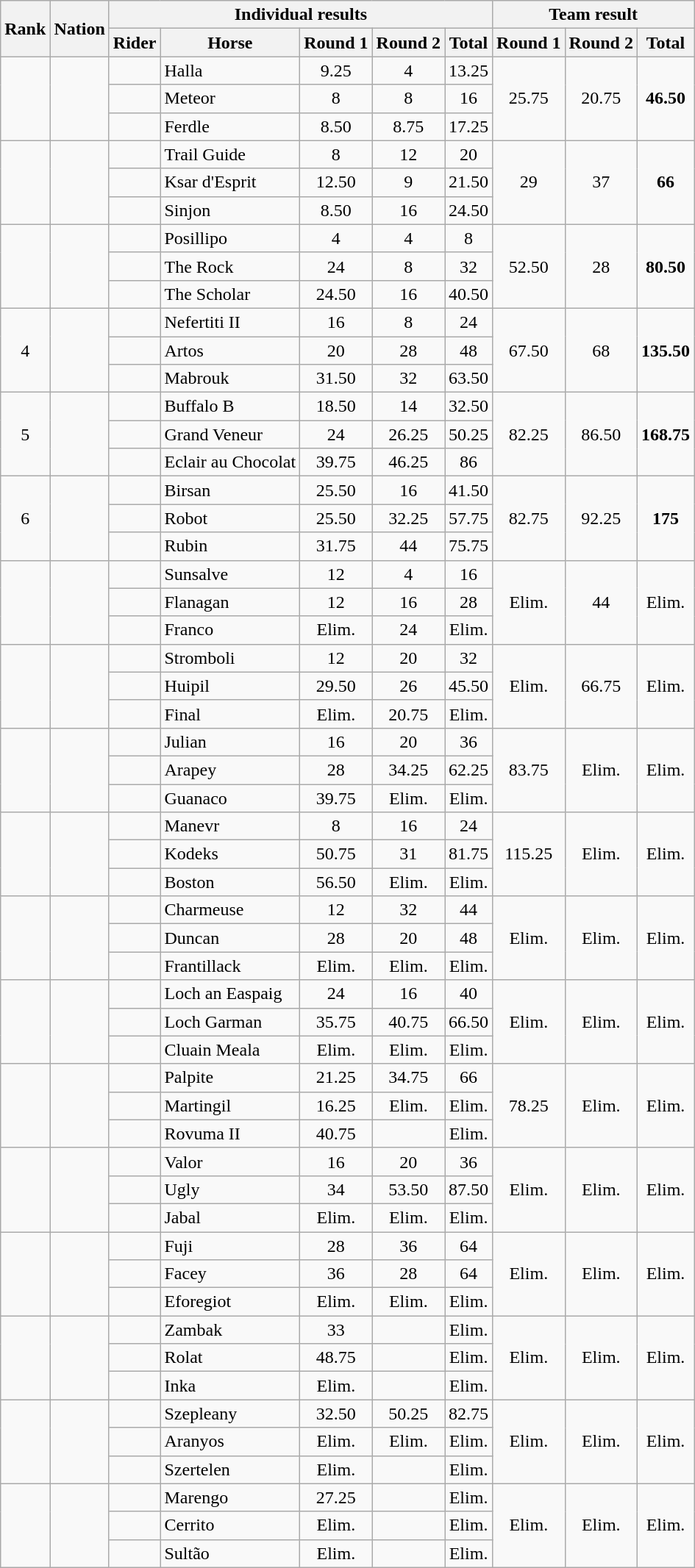<table class="wikitable sortable" style="text-align:center">
<tr>
<th rowspan=2>Rank</th>
<th rowspan=2>Nation</th>
<th colspan=5>Individual results</th>
<th colspan=3>Team result</th>
</tr>
<tr>
<th>Rider</th>
<th>Horse</th>
<th>Round 1</th>
<th>Round 2</th>
<th>Total</th>
<th>Round 1</th>
<th>Round 2</th>
<th>Total</th>
</tr>
<tr>
<td rowspan=3></td>
<td align=left rowspan=3></td>
<td align=left></td>
<td align=left>Halla</td>
<td>9.25</td>
<td>4</td>
<td>13.25</td>
<td rowspan=3>25.75</td>
<td rowspan=3>20.75</td>
<td rowspan=3><strong>46.50</strong></td>
</tr>
<tr>
<td align=left></td>
<td align=left>Meteor</td>
<td>8</td>
<td>8</td>
<td>16</td>
</tr>
<tr>
<td align=left></td>
<td align=left>Ferdle</td>
<td>8.50</td>
<td>8.75</td>
<td>17.25</td>
</tr>
<tr>
<td rowspan=3></td>
<td align=left rowspan=3></td>
<td align=left></td>
<td align=left>Trail Guide</td>
<td>8</td>
<td>12</td>
<td>20</td>
<td rowspan=3>29</td>
<td rowspan=3>37</td>
<td rowspan=3><strong>66</strong></td>
</tr>
<tr>
<td align=left></td>
<td align=left>Ksar d'Esprit</td>
<td>12.50</td>
<td>9</td>
<td>21.50</td>
</tr>
<tr>
<td align=left></td>
<td align=left>Sinjon</td>
<td>8.50</td>
<td>16</td>
<td>24.50</td>
</tr>
<tr>
<td rowspan=3></td>
<td align=left rowspan=3></td>
<td align=left></td>
<td align=left>Posillipo</td>
<td>4</td>
<td>4</td>
<td>8</td>
<td rowspan=3>52.50</td>
<td rowspan=3>28</td>
<td rowspan=3><strong>80.50</strong></td>
</tr>
<tr>
<td align=left></td>
<td align=left>The Rock</td>
<td>24</td>
<td>8</td>
<td>32</td>
</tr>
<tr>
<td align=left></td>
<td align=left>The Scholar</td>
<td>24.50</td>
<td>16</td>
<td>40.50</td>
</tr>
<tr>
<td rowspan=3>4</td>
<td align=left rowspan=3></td>
<td align=left></td>
<td align=left>Nefertiti II</td>
<td>16</td>
<td>8</td>
<td>24</td>
<td rowspan=3>67.50</td>
<td rowspan=3>68</td>
<td rowspan=3><strong>135.50</strong></td>
</tr>
<tr>
<td align=left></td>
<td align=left>Artos</td>
<td>20</td>
<td>28</td>
<td>48</td>
</tr>
<tr>
<td align=left></td>
<td align=left>Mabrouk</td>
<td>31.50</td>
<td>32</td>
<td>63.50</td>
</tr>
<tr>
<td rowspan=3>5</td>
<td align=left rowspan=3></td>
<td align=left></td>
<td align=left>Buffalo B</td>
<td>18.50</td>
<td>14</td>
<td>32.50</td>
<td rowspan=3>82.25</td>
<td rowspan=3>86.50</td>
<td rowspan=3><strong>168.75</strong></td>
</tr>
<tr>
<td align=left></td>
<td align=left>Grand Veneur</td>
<td>24</td>
<td>26.25</td>
<td>50.25</td>
</tr>
<tr>
<td align=left></td>
<td align=left>Eclair au Chocolat</td>
<td>39.75</td>
<td>46.25</td>
<td>86</td>
</tr>
<tr>
<td rowspan=3>6</td>
<td align=left rowspan=3></td>
<td align=left></td>
<td align=left>Birsan</td>
<td>25.50</td>
<td>16</td>
<td>41.50</td>
<td rowspan=3>82.75</td>
<td rowspan=3>92.25</td>
<td rowspan=3><strong>175</strong></td>
</tr>
<tr>
<td align=left></td>
<td align=left>Robot</td>
<td>25.50</td>
<td>32.25</td>
<td>57.75</td>
</tr>
<tr>
<td align=left></td>
<td align=left>Rubin</td>
<td>31.75</td>
<td>44</td>
<td>75.75</td>
</tr>
<tr>
<td rowspan=3></td>
<td align=left rowspan=3></td>
<td align=left></td>
<td align=left>Sunsalve</td>
<td>12</td>
<td>4</td>
<td>16</td>
<td rowspan=3>Elim.</td>
<td rowspan=3>44</td>
<td rowspan=3>Elim.</td>
</tr>
<tr>
<td align=left></td>
<td align=left>Flanagan</td>
<td>12</td>
<td>16</td>
<td>28</td>
</tr>
<tr>
<td align=left></td>
<td align=left>Franco</td>
<td>Elim.</td>
<td>24</td>
<td>Elim.</td>
</tr>
<tr>
<td rowspan=3></td>
<td align=left rowspan=3></td>
<td align=left></td>
<td align=left>Stromboli</td>
<td>12</td>
<td>20</td>
<td>32</td>
<td rowspan=3>Elim.</td>
<td rowspan=3>66.75</td>
<td rowspan=3>Elim.</td>
</tr>
<tr>
<td align=left></td>
<td align=left>Huipil</td>
<td>29.50</td>
<td>26</td>
<td>45.50</td>
</tr>
<tr>
<td align=left></td>
<td align=left>Final</td>
<td>Elim.</td>
<td>20.75</td>
<td>Elim.</td>
</tr>
<tr>
<td rowspan=3></td>
<td align=left rowspan=3></td>
<td align=left></td>
<td align=left>Julian</td>
<td>16</td>
<td>20</td>
<td>36</td>
<td rowspan=3>83.75</td>
<td rowspan=3>Elim.</td>
<td rowspan=3>Elim.</td>
</tr>
<tr>
<td align=left></td>
<td align=left>Arapey</td>
<td>28</td>
<td>34.25</td>
<td>62.25</td>
</tr>
<tr>
<td align=left></td>
<td align=left>Guanaco</td>
<td>39.75</td>
<td>Elim.</td>
<td>Elim.</td>
</tr>
<tr>
<td rowspan=3></td>
<td align=left rowspan=3></td>
<td align=left></td>
<td align=left>Manevr</td>
<td>8</td>
<td>16</td>
<td>24</td>
<td rowspan=3>115.25</td>
<td rowspan=3>Elim.</td>
<td rowspan=3>Elim.</td>
</tr>
<tr>
<td align=left></td>
<td align=left>Kodeks</td>
<td>50.75</td>
<td>31</td>
<td>81.75</td>
</tr>
<tr>
<td align=left></td>
<td align=left>Boston</td>
<td>56.50</td>
<td>Elim.</td>
<td>Elim.</td>
</tr>
<tr>
<td rowspan=3></td>
<td align=left rowspan=3></td>
<td align=left></td>
<td align=left>Charmeuse</td>
<td>12</td>
<td>32</td>
<td>44</td>
<td rowspan=3>Elim.</td>
<td rowspan=3>Elim.</td>
<td rowspan=3>Elim.</td>
</tr>
<tr>
<td align=left></td>
<td align=left>Duncan</td>
<td>28</td>
<td>20</td>
<td>48</td>
</tr>
<tr>
<td align=left></td>
<td align=left>Frantillack</td>
<td>Elim.</td>
<td>Elim.</td>
<td>Elim.</td>
</tr>
<tr>
<td rowspan=3></td>
<td align=left rowspan=3></td>
<td align=left></td>
<td align=left>Loch an Easpaig</td>
<td>24</td>
<td>16</td>
<td>40</td>
<td rowspan=3>Elim.</td>
<td rowspan=3>Elim.</td>
<td rowspan=3>Elim.</td>
</tr>
<tr>
<td align=left></td>
<td align=left>Loch Garman</td>
<td>35.75</td>
<td>40.75</td>
<td>66.50</td>
</tr>
<tr>
<td align=left></td>
<td align=left>Cluain Meala</td>
<td>Elim.</td>
<td>Elim.</td>
<td>Elim.</td>
</tr>
<tr>
<td rowspan=3></td>
<td align=left rowspan=3></td>
<td align=left></td>
<td align=left>Palpite</td>
<td>21.25</td>
<td>34.75</td>
<td>66</td>
<td rowspan=3>78.25</td>
<td rowspan=3>Elim.</td>
<td rowspan=3>Elim.</td>
</tr>
<tr>
<td align=left></td>
<td align=left>Martingil</td>
<td>16.25</td>
<td>Elim.</td>
<td>Elim.</td>
</tr>
<tr>
<td align=left></td>
<td align=left>Rovuma II</td>
<td>40.75</td>
<td></td>
<td>Elim.</td>
</tr>
<tr>
<td rowspan=3></td>
<td align=left rowspan=3></td>
<td align=left></td>
<td align=left>Valor</td>
<td>16</td>
<td>20</td>
<td>36</td>
<td rowspan=3>Elim.</td>
<td rowspan=3>Elim.</td>
<td rowspan=3>Elim.</td>
</tr>
<tr>
<td align=left></td>
<td align=left>Ugly</td>
<td>34</td>
<td>53.50</td>
<td>87.50</td>
</tr>
<tr>
<td align=left></td>
<td align=left>Jabal</td>
<td>Elim.</td>
<td>Elim.</td>
<td>Elim.</td>
</tr>
<tr>
<td rowspan=3></td>
<td align=left rowspan=3></td>
<td align=left></td>
<td align=left>Fuji</td>
<td>28</td>
<td>36</td>
<td>64</td>
<td rowspan=3>Elim.</td>
<td rowspan=3>Elim.</td>
<td rowspan=3>Elim.</td>
</tr>
<tr>
<td align=left></td>
<td align=left>Facey</td>
<td>36</td>
<td>28</td>
<td>64</td>
</tr>
<tr>
<td align=left></td>
<td align=left>Eforegiot</td>
<td>Elim.</td>
<td>Elim.</td>
<td>Elim.</td>
</tr>
<tr>
<td rowspan=3></td>
<td align=left rowspan=3></td>
<td align=left></td>
<td align=left>Zambak</td>
<td>33</td>
<td></td>
<td>Elim.</td>
<td rowspan=3>Elim.</td>
<td rowspan=3>Elim.</td>
<td rowspan=3>Elim.</td>
</tr>
<tr>
<td align=left></td>
<td align=left>Rolat</td>
<td>48.75</td>
<td></td>
<td>Elim.</td>
</tr>
<tr>
<td align=left></td>
<td align=left>Inka</td>
<td>Elim.</td>
<td></td>
<td>Elim.</td>
</tr>
<tr>
<td rowspan=3></td>
<td align=left rowspan=3></td>
<td align=left></td>
<td align=left>Szepleany</td>
<td>32.50</td>
<td>50.25</td>
<td>82.75</td>
<td rowspan=3>Elim.</td>
<td rowspan=3>Elim.</td>
<td rowspan=3>Elim.</td>
</tr>
<tr>
<td align=left></td>
<td align=left>Aranyos</td>
<td>Elim.</td>
<td>Elim.</td>
<td>Elim.</td>
</tr>
<tr>
<td align=left></td>
<td align=left>Szertelen</td>
<td>Elim.</td>
<td></td>
<td>Elim.</td>
</tr>
<tr>
<td rowspan=3></td>
<td align=left rowspan=3></td>
<td align=left></td>
<td align=left>Marengo</td>
<td>27.25</td>
<td></td>
<td>Elim.</td>
<td rowspan=3>Elim.</td>
<td rowspan=3>Elim.</td>
<td rowspan=3>Elim.</td>
</tr>
<tr>
<td align=left></td>
<td align=left>Cerrito</td>
<td>Elim.</td>
<td></td>
<td>Elim.</td>
</tr>
<tr>
<td align=left></td>
<td align=left>Sultão</td>
<td>Elim.</td>
<td></td>
<td>Elim.</td>
</tr>
</table>
